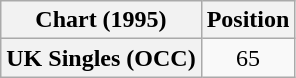<table class="wikitable plainrowheaders" style="text-align:center">
<tr>
<th>Chart (1995)</th>
<th>Position</th>
</tr>
<tr>
<th scope="row">UK Singles (OCC)</th>
<td>65</td>
</tr>
</table>
